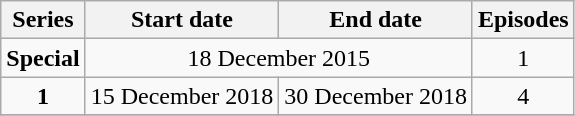<table class="wikitable" style="text-align:center;">
<tr>
<th>Series</th>
<th Season premiere>Start date</th>
<th Season premiere>End date</th>
<th>Episodes</th>
</tr>
<tr>
<td><strong>Special</strong></td>
<td colspan="2">18 December 2015</td>
<td>1</td>
</tr>
<tr>
<td><strong>1</strong></td>
<td>15 December 2018</td>
<td>30 December 2018</td>
<td>4</td>
</tr>
<tr>
</tr>
</table>
